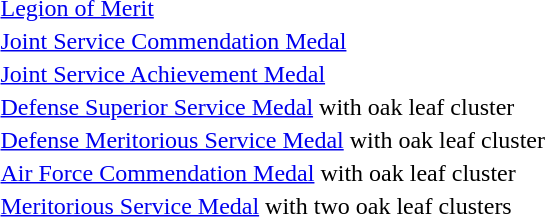<table>
<tr>
<td></td>
<td><a href='#'>Legion of Merit</a></td>
</tr>
<tr>
<td></td>
<td><a href='#'>Joint Service Commendation Medal</a></td>
</tr>
<tr>
<td></td>
<td><a href='#'>Joint Service Achievement Medal</a></td>
</tr>
<tr>
<td></td>
<td><a href='#'>Defense Superior Service Medal</a> with oak leaf cluster</td>
</tr>
<tr>
<td></td>
<td><a href='#'>Defense Meritorious Service Medal</a> with oak leaf cluster</td>
</tr>
<tr>
<td></td>
<td><a href='#'>Air Force Commendation Medal</a> with oak leaf cluster</td>
</tr>
<tr>
<td></td>
<td><a href='#'>Meritorious Service Medal</a> with two oak leaf clusters</td>
</tr>
<tr>
</tr>
</table>
